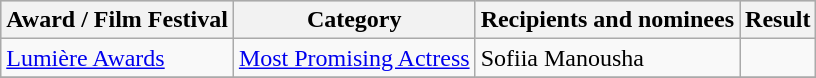<table class="wikitable plainrowheaders sortable">
<tr style="background:#ccc; text-align:center;">
<th scope="col">Award / Film Festival</th>
<th scope="col">Category</th>
<th scope="col">Recipients and nominees</th>
<th scope="col">Result</th>
</tr>
<tr>
<td><a href='#'>Lumière Awards</a></td>
<td><a href='#'>Most Promising Actress</a></td>
<td>Sofiia Manousha</td>
<td></td>
</tr>
<tr>
</tr>
</table>
